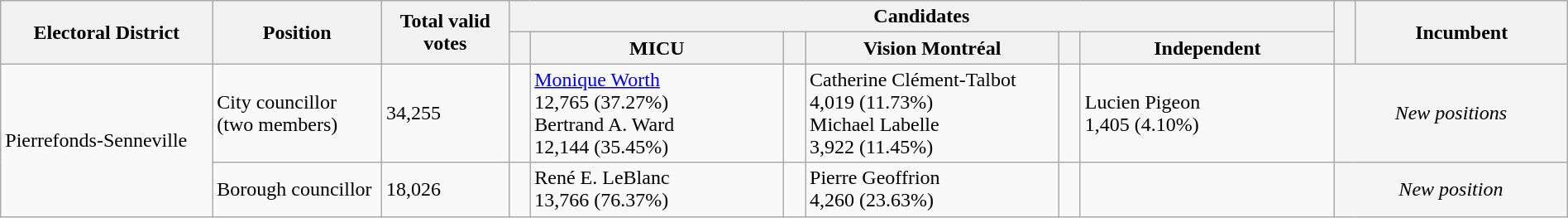<table class="wikitable" width="100%">
<tr>
<th width=10% rowspan=2>Electoral District</th>
<th width=8% rowspan=2>Position</th>
<th width=6% rowspan=2>Total valid votes</th>
<th colspan=6>Candidates</th>
<th width=1% rowspan=2> </th>
<th width=10% rowspan=2>Incumbent</th>
</tr>
<tr>
<th width=1% > </th>
<th width=12% >MICU</th>
<th width=1% > </th>
<th width=12% >Vision Montréal</th>
<th width=1% > </th>
<th width=12% >Independent</th>
</tr>
<tr>
<td rowspan=2>Pierrefonds-Senneville</td>
<td>City councillor<br>(two members)</td>
<td>34,255</td>
<td> </td>
<td><a href='#'>Monique Worth</a><br>12,765 (37.27%)<br>Bertrand A. Ward<br>12,144 (35.45%)</td>
<td></td>
<td>Catherine Clément-Talbot<br>4,019 (11.73%)<br>Michael Labelle<br>3,922 (11.45%)</td>
<td></td>
<td>Lucien Pigeon<br>1,405 (4.10%)</td>
<td colspan="2" style="background:whitesmoke; text-align:center;"><em>New positions</em></td>
</tr>
<tr>
<td>Borough councillor</td>
<td>18,026</td>
<td></td>
<td>René E. LeBlanc<br>13,766 (76.37%)</td>
<td></td>
<td>Pierre Geoffrion<br>4,260 (23.63%)</td>
<td></td>
<td></td>
<td colspan="2" style="background:whitesmoke; text-align:center;"><em>New position</em></td>
</tr>
</table>
